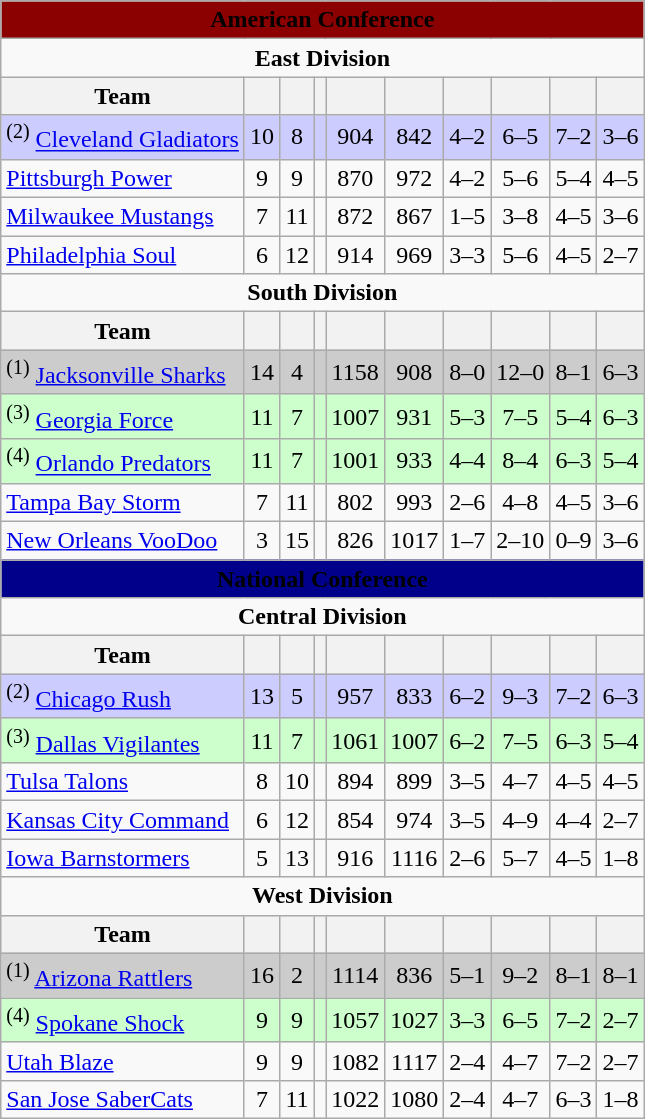<table class="wikitable">
<tr>
<td bgcolor="darkred" colspan="10" align="center"><span><strong>American Conference</strong></span></td>
</tr>
<tr>
<td colspan="10" align="center"><strong>East Division</strong></td>
</tr>
<tr>
<th align="center">Team</th>
<th align="center"></th>
<th align="center"></th>
<th align="center"></th>
<th align="center"></th>
<th align="center"></th>
<th align="center"></th>
<th align="center"></th>
<th align="center"></th>
<th align="center"></th>
</tr>
<tr bgcolor=#CCCCFF>
<td align="left"><sup>(2)</sup> <a href='#'>Cleveland Gladiators</a></td>
<td align="center">10</td>
<td align="center">8</td>
<td align="center"></td>
<td align="center">904</td>
<td align="center">842</td>
<td align="center">4–2</td>
<td align="center">6–5</td>
<td align="center">7–2</td>
<td align="center">3–6</td>
</tr>
<tr>
<td align="left"><a href='#'>Pittsburgh Power</a></td>
<td align="center">9</td>
<td align="center">9</td>
<td align="center"></td>
<td align="center">870</td>
<td align="center">972</td>
<td align="center">4–2</td>
<td align="center">5–6</td>
<td align="center">5–4</td>
<td align="center">4–5</td>
</tr>
<tr>
<td align="left"><a href='#'>Milwaukee Mustangs</a></td>
<td align="center">7</td>
<td align="center">11</td>
<td align="center"></td>
<td align="center">872</td>
<td align="center">867</td>
<td align="center">1–5</td>
<td align="center">3–8</td>
<td align="center">4–5</td>
<td align="center">3–6</td>
</tr>
<tr>
<td align="left"><a href='#'>Philadelphia Soul</a></td>
<td align="center">6</td>
<td align="center">12</td>
<td align="center"></td>
<td align="center">914</td>
<td align="center">969</td>
<td align="center">3–3</td>
<td align="center">5–6</td>
<td align="center">4–5</td>
<td align="center">2–7</td>
</tr>
<tr>
<td colspan="10" align="center"><strong>South Division</strong></td>
</tr>
<tr>
<th align="center">Team</th>
<th align="center"></th>
<th align="center"></th>
<th align="center"></th>
<th align="center"></th>
<th align="center"></th>
<th align="center"></th>
<th align="center"></th>
<th align="center"></th>
<th align="center"></th>
</tr>
<tr bgcolor=#CCCCCC>
<td align="left"><sup>(1)</sup> <a href='#'>Jacksonville Sharks</a></td>
<td align="center">14</td>
<td align="center">4</td>
<td align="center"></td>
<td align="center">1158</td>
<td align="center">908</td>
<td align="center">8–0</td>
<td align="center">12–0</td>
<td align="center">8–1</td>
<td align="center">6–3</td>
</tr>
<tr bgcolor=#CCFFCC>
<td align="left"><sup>(3)</sup> <a href='#'>Georgia Force</a></td>
<td align="center">11</td>
<td align="center">7</td>
<td align="center"></td>
<td align="center">1007</td>
<td align="center">931</td>
<td align="center">5–3</td>
<td align="center">7–5</td>
<td align="center">5–4</td>
<td align="center">6–3</td>
</tr>
<tr bgcolor=#CCFFCC>
<td align="left"><sup>(4)</sup> <a href='#'>Orlando Predators</a></td>
<td align="center">11</td>
<td align="center">7</td>
<td align="center"></td>
<td align="center">1001</td>
<td align="center">933</td>
<td align="center">4–4</td>
<td align="center">8–4</td>
<td align="center">6–3</td>
<td align="center">5–4</td>
</tr>
<tr>
<td align="left"><a href='#'>Tampa Bay Storm</a></td>
<td align="center">7</td>
<td align="center">11</td>
<td align="center"></td>
<td align="center">802</td>
<td align="center">993</td>
<td align="center">2–6</td>
<td align="center">4–8</td>
<td align="center">4–5</td>
<td align="center">3–6</td>
</tr>
<tr>
<td align="left"><a href='#'>New Orleans VooDoo</a></td>
<td align="center">3</td>
<td align="center">15</td>
<td align="center"></td>
<td align="center">826</td>
<td align="center">1017</td>
<td align="center">1–7</td>
<td align="center">2–10</td>
<td align="center">0–9</td>
<td align="center">3–6</td>
</tr>
<tr>
<td bgcolor="darkblue" colspan="10" align="center"><span><strong>National Conference</strong></span></td>
</tr>
<tr>
<td colspan="10" align="center"><strong>Central Division</strong></td>
</tr>
<tr>
<th align="center">Team</th>
<th align="center"></th>
<th align="center"></th>
<th align="center"></th>
<th align="center"></th>
<th align="center"></th>
<th align="center"></th>
<th align="center"></th>
<th align="center"></th>
<th align="center"></th>
</tr>
<tr bgcolor=#CCCCFF>
<td align="left"><sup>(2)</sup> <a href='#'>Chicago Rush</a></td>
<td align="center">13</td>
<td align="center">5</td>
<td align="center"></td>
<td align="center">957</td>
<td align="center">833</td>
<td align="center">6–2</td>
<td align="center">9–3</td>
<td align="center">7–2</td>
<td align="center">6–3</td>
</tr>
<tr bgcolor=#CCFFCC>
<td align="left"><sup>(3)</sup> <a href='#'>Dallas Vigilantes</a></td>
<td align="center">11</td>
<td align="center">7</td>
<td align="center"></td>
<td align="center">1061</td>
<td align="center">1007</td>
<td align="center">6–2</td>
<td align="center">7–5</td>
<td align="center">6–3</td>
<td align="center">5–4</td>
</tr>
<tr>
<td align="left"><a href='#'>Tulsa Talons</a></td>
<td align="center">8</td>
<td align="center">10</td>
<td align="center"></td>
<td align="center">894</td>
<td align="center">899</td>
<td align="center">3–5</td>
<td align="center">4–7</td>
<td align="center">4–5</td>
<td align="center">4–5</td>
</tr>
<tr>
<td align="left"><a href='#'>Kansas City Command</a></td>
<td align="center">6</td>
<td align="center">12</td>
<td align="center"></td>
<td align="center">854</td>
<td align="center">974</td>
<td align="center">3–5</td>
<td align="center">4–9</td>
<td align="center">4–4</td>
<td align="center">2–7</td>
</tr>
<tr>
<td align="left"><a href='#'>Iowa Barnstormers</a></td>
<td align="center">5</td>
<td align="center">13</td>
<td align="center"></td>
<td align="center">916</td>
<td align="center">1116</td>
<td align="center">2–6</td>
<td align="center">5–7</td>
<td align="center">4–5</td>
<td align="center">1–8</td>
</tr>
<tr>
<td colspan="10" align="center"><strong>West Division</strong></td>
</tr>
<tr>
<th align="center">Team</th>
<th align="center"></th>
<th align="center"></th>
<th align="center"></th>
<th align="center"></th>
<th align="center"></th>
<th align="center"></th>
<th align="center"></th>
<th align="center"></th>
<th align="center"></th>
</tr>
<tr bgcolor=#CCCCCC>
<td align="left"><sup>(1)</sup> <a href='#'>Arizona Rattlers</a></td>
<td align="center">16</td>
<td align="center">2</td>
<td align="center"></td>
<td align="center">1114</td>
<td align="center">836</td>
<td align="center">5–1</td>
<td align="center">9–2</td>
<td align="center">8–1</td>
<td align="center">8–1</td>
</tr>
<tr bgcolor=#CCFFCC>
<td align="left"><sup>(4)</sup> <a href='#'>Spokane Shock</a></td>
<td align="center">9</td>
<td align="center">9</td>
<td align="center"></td>
<td align="center">1057</td>
<td align="center">1027</td>
<td align="center">3–3</td>
<td align="center">6–5</td>
<td align="center">7–2</td>
<td align="center">2–7</td>
</tr>
<tr>
<td align="left"><a href='#'>Utah Blaze</a></td>
<td align="center">9</td>
<td align="center">9</td>
<td align="center"></td>
<td align="center">1082</td>
<td align="center">1117</td>
<td align="center">2–4</td>
<td align="center">4–7</td>
<td align="center">7–2</td>
<td align="center">2–7</td>
</tr>
<tr>
<td align="left"><a href='#'>San Jose SaberCats</a></td>
<td align="center">7</td>
<td align="center">11</td>
<td align="center"></td>
<td align="center">1022</td>
<td align="center">1080</td>
<td align="center">2–4</td>
<td align="center">4–7</td>
<td align="center">6–3</td>
<td align="center">1–8</td>
</tr>
</table>
